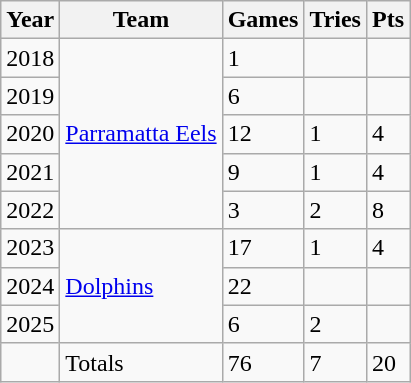<table class="wikitable">
<tr>
<th>Year</th>
<th>Team</th>
<th>Games</th>
<th>Tries</th>
<th>Pts</th>
</tr>
<tr>
<td>2018</td>
<td rowspan="5"> <a href='#'>Parramatta Eels</a></td>
<td>1</td>
<td></td>
<td></td>
</tr>
<tr>
<td>2019</td>
<td>6</td>
<td></td>
<td></td>
</tr>
<tr>
<td>2020</td>
<td>12</td>
<td>1</td>
<td>4</td>
</tr>
<tr>
<td>2021</td>
<td>9</td>
<td>1</td>
<td>4</td>
</tr>
<tr>
<td>2022</td>
<td>3</td>
<td>2</td>
<td>8</td>
</tr>
<tr>
<td>2023</td>
<td rowspan="3"> <a href='#'>Dolphins</a></td>
<td>17</td>
<td>1</td>
<td>4</td>
</tr>
<tr>
<td>2024</td>
<td>22</td>
<td></td>
<td></td>
</tr>
<tr>
<td>2025</td>
<td>6</td>
<td>2</td>
<td></td>
</tr>
<tr>
<td></td>
<td>Totals</td>
<td>76</td>
<td>7</td>
<td>20</td>
</tr>
</table>
